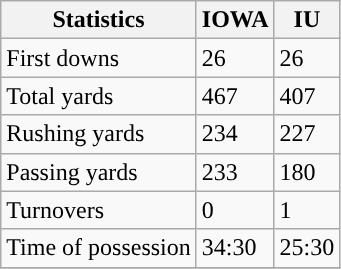<table class="wikitable">
<tr>
<th>Statistics</th>
<th>IOWA</th>
<th>IU</th>
</tr>
<tr>
<td>First downs</td>
<td>26</td>
<td>26</td>
</tr>
<tr>
<td>Total yards</td>
<td>467</td>
<td>407</td>
</tr>
<tr>
<td>Rushing yards</td>
<td>234</td>
<td>227</td>
</tr>
<tr>
<td>Passing yards</td>
<td>233</td>
<td>180</td>
</tr>
<tr>
<td>Turnovers</td>
<td>0</td>
<td>1</td>
</tr>
<tr>
<td>Time of possession</td>
<td>34:30</td>
<td>25:30</td>
</tr>
<tr>
</tr>
</table>
